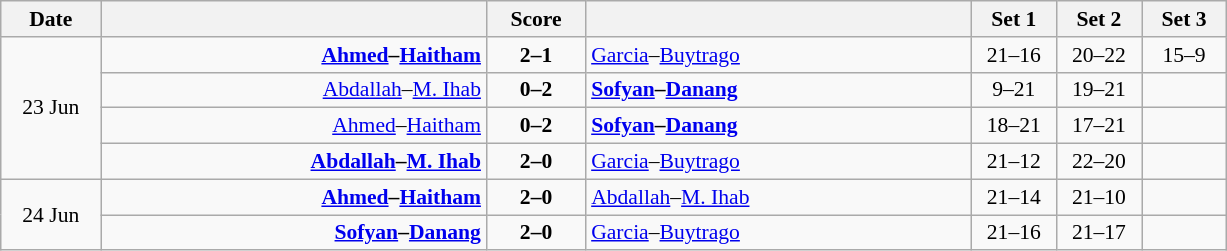<table class="wikitable" style="text-align: center; font-size:90% ">
<tr>
<th width="60">Date</th>
<th align="right" width="250"></th>
<th width="60">Score</th>
<th align="left" width="250"></th>
<th width="50">Set 1</th>
<th width="50">Set 2</th>
<th width="50">Set 3</th>
</tr>
<tr>
<td rowspan=4>23 Jun</td>
<td align=right><strong><a href='#'>Ahmed</a>–<a href='#'>Haitham</a> </strong></td>
<td align=center><strong>2–1</strong></td>
<td align=left> <a href='#'>Garcia</a>–<a href='#'>Buytrago</a></td>
<td>21–16</td>
<td>20–22</td>
<td>15–9</td>
</tr>
<tr>
<td align=right><a href='#'>Abdallah</a>–<a href='#'>M. Ihab</a> </td>
<td align=center><strong>0–2</strong></td>
<td align=left><strong> <a href='#'>Sofyan</a>–<a href='#'>Danang</a></strong></td>
<td>9–21</td>
<td>19–21</td>
<td></td>
</tr>
<tr>
<td align=right><a href='#'>Ahmed</a>–<a href='#'>Haitham</a> </td>
<td align=center><strong>0–2</strong></td>
<td align=left><strong> <a href='#'>Sofyan</a>–<a href='#'>Danang</a></strong></td>
<td>18–21</td>
<td>17–21</td>
<td></td>
</tr>
<tr>
<td align=right><strong><a href='#'>Abdallah</a>–<a href='#'>M. Ihab</a> </strong></td>
<td align=center><strong>2–0</strong></td>
<td align=left> <a href='#'>Garcia</a>–<a href='#'>Buytrago</a></td>
<td>21–12</td>
<td>22–20</td>
<td></td>
</tr>
<tr>
<td rowspan=2>24 Jun</td>
<td align=right><strong><a href='#'>Ahmed</a>–<a href='#'>Haitham</a> </strong></td>
<td align=center><strong>2–0</strong></td>
<td align=left> <a href='#'>Abdallah</a>–<a href='#'>M. Ihab</a></td>
<td>21–14</td>
<td>21–10</td>
<td></td>
</tr>
<tr>
<td align=right><strong><a href='#'>Sofyan</a>–<a href='#'>Danang</a> </strong></td>
<td align=center><strong>2–0</strong></td>
<td align=left> <a href='#'>Garcia</a>–<a href='#'>Buytrago</a></td>
<td>21–16</td>
<td>21–17</td>
<td></td>
</tr>
</table>
